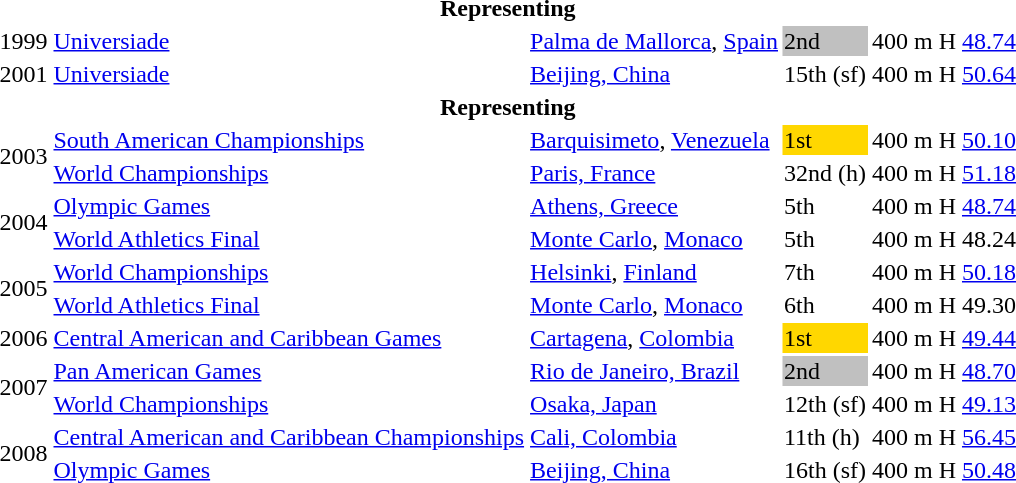<table>
<tr>
<th colspan="6">Representing </th>
</tr>
<tr>
<td>1999</td>
<td><a href='#'>Universiade</a></td>
<td><a href='#'>Palma de Mallorca</a>, <a href='#'>Spain</a></td>
<td bgcolor="silver">2nd</td>
<td>400 m H</td>
<td><a href='#'>48.74</a></td>
</tr>
<tr>
<td>2001</td>
<td><a href='#'>Universiade</a></td>
<td><a href='#'>Beijing, China</a></td>
<td>15th (sf)</td>
<td>400 m H</td>
<td><a href='#'>50.64</a></td>
</tr>
<tr>
<th colspan="6">Representing </th>
</tr>
<tr>
<td rowspan=2>2003</td>
<td><a href='#'>South American Championships</a></td>
<td><a href='#'>Barquisimeto</a>, <a href='#'>Venezuela</a></td>
<td bgcolor="gold">1st</td>
<td>400 m H</td>
<td><a href='#'>50.10</a></td>
</tr>
<tr>
<td><a href='#'>World Championships</a></td>
<td><a href='#'>Paris, France</a></td>
<td>32nd (h)</td>
<td>400 m H</td>
<td><a href='#'>51.18</a></td>
</tr>
<tr>
<td rowspan=2>2004</td>
<td><a href='#'>Olympic Games</a></td>
<td><a href='#'>Athens, Greece</a></td>
<td>5th</td>
<td>400 m H</td>
<td><a href='#'>48.74</a></td>
</tr>
<tr>
<td><a href='#'>World Athletics Final</a></td>
<td><a href='#'>Monte Carlo</a>, <a href='#'>Monaco</a></td>
<td>5th</td>
<td>400 m H</td>
<td>48.24</td>
</tr>
<tr>
<td rowspan=2>2005</td>
<td><a href='#'>World Championships</a></td>
<td><a href='#'>Helsinki</a>, <a href='#'>Finland</a></td>
<td>7th</td>
<td>400 m H</td>
<td><a href='#'>50.18</a></td>
</tr>
<tr>
<td><a href='#'>World Athletics Final</a></td>
<td><a href='#'>Monte Carlo</a>, <a href='#'>Monaco</a></td>
<td>6th</td>
<td>400 m H</td>
<td>49.30</td>
</tr>
<tr>
<td>2006</td>
<td><a href='#'>Central American and Caribbean Games</a></td>
<td><a href='#'>Cartagena</a>, <a href='#'>Colombia</a></td>
<td bgcolor="gold">1st</td>
<td>400 m H</td>
<td><a href='#'>49.44</a></td>
</tr>
<tr>
<td rowspan=2>2007</td>
<td><a href='#'>Pan American Games</a></td>
<td><a href='#'>Rio de Janeiro, Brazil</a></td>
<td bgcolor="silver">2nd</td>
<td>400 m H</td>
<td><a href='#'>48.70</a></td>
</tr>
<tr>
<td><a href='#'>World Championships</a></td>
<td><a href='#'>Osaka, Japan</a></td>
<td>12th (sf)</td>
<td>400 m H</td>
<td><a href='#'>49.13</a></td>
</tr>
<tr>
<td rowspan=2>2008</td>
<td><a href='#'>Central American and Caribbean Championships</a></td>
<td><a href='#'>Cali, Colombia</a></td>
<td>11th (h)</td>
<td>400 m H</td>
<td><a href='#'>56.45</a></td>
</tr>
<tr>
<td><a href='#'>Olympic Games</a></td>
<td><a href='#'>Beijing, China</a></td>
<td>16th (sf)</td>
<td>400 m H</td>
<td><a href='#'>50.48</a></td>
</tr>
</table>
